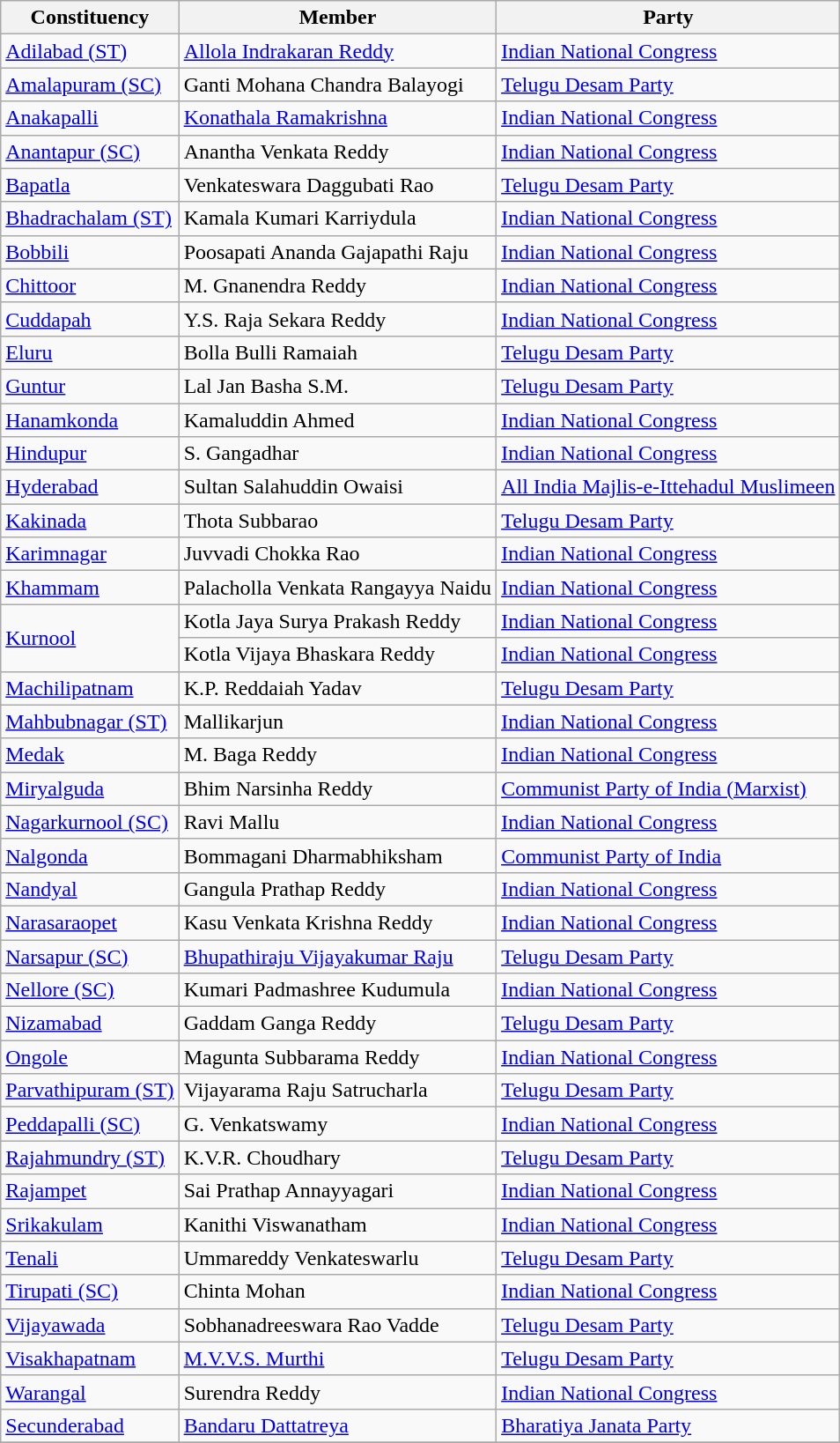<table class="wikitable sortable">
<tr>
<th>Constituency</th>
<th>Member</th>
<th>Party</th>
</tr>
<tr>
<td><a href='#'>Adilabad (ST)</a></td>
<td><a href='#'>Allola Indrakaran Reddy</a></td>
<td><a href='#'>Indian National Congress</a></td>
</tr>
<tr>
<td><a href='#'>Amalapuram (SC)</a></td>
<td>Ganti Mohana Chandra Balayogi</td>
<td><a href='#'>Telugu Desam Party</a></td>
</tr>
<tr>
<td><a href='#'>Anakapalli</a></td>
<td><a href='#'>Konathala Ramakrishna</a></td>
<td><a href='#'>Indian National Congress</a></td>
</tr>
<tr>
<td><a href='#'>Anantapur (SC)</a></td>
<td>Anantha Venkata Reddy</td>
<td><a href='#'>Indian National Congress</a></td>
</tr>
<tr>
<td><a href='#'>Bapatla</a></td>
<td>Venkateswara Daggubati Rao</td>
<td><a href='#'>Telugu Desam Party</a></td>
</tr>
<tr>
<td><a href='#'>Bhadrachalam (ST)</a></td>
<td>Kamala Kumari Karriydula</td>
<td><a href='#'>Indian National Congress</a></td>
</tr>
<tr>
<td><a href='#'>Bobbili</a></td>
<td>Poosapati Ananda Gajapathi Raju</td>
<td><a href='#'>Indian National Congress</a></td>
</tr>
<tr>
<td><a href='#'>Chittoor</a></td>
<td>M. Gnanendra Reddy</td>
<td><a href='#'>Indian National Congress</a></td>
</tr>
<tr>
<td><a href='#'>Cuddapah</a></td>
<td>Y.S. Raja Sekara Reddy</td>
<td><a href='#'>Indian National Congress</a></td>
</tr>
<tr>
<td><a href='#'>Eluru</a></td>
<td>Bolla Bulli Ramaiah</td>
<td><a href='#'>Telugu Desam Party</a></td>
</tr>
<tr>
<td><a href='#'>Guntur</a></td>
<td>Lal Jan Basha S.M.</td>
<td><a href='#'>Telugu Desam Party</a></td>
</tr>
<tr>
<td><a href='#'>Hanamkonda</a></td>
<td>Kamaluddin Ahmed</td>
<td><a href='#'>Indian National Congress</a></td>
</tr>
<tr>
<td><a href='#'>Hindupur</a></td>
<td>S. Gangadhar</td>
<td><a href='#'>Indian National Congress</a></td>
</tr>
<tr>
<td><a href='#'>Hyderabad</a></td>
<td>Sultan Salahuddin Owaisi</td>
<td><a href='#'>All India Majlis-e-Ittehadul Muslimeen</a></td>
</tr>
<tr>
<td><a href='#'>Kakinada</a></td>
<td>Thota Subbarao</td>
<td><a href='#'>Telugu Desam Party</a></td>
</tr>
<tr>
<td><a href='#'>Karimnagar</a></td>
<td>Juvvadi Chokka Rao</td>
<td><a href='#'>Indian National Congress</a></td>
</tr>
<tr>
<td><a href='#'>Khammam</a></td>
<td>Palacholla Venkata Rangayya Naidu</td>
<td><a href='#'>Indian National Congress</a></td>
</tr>
<tr>
<td rowspan=2><a href='#'>Kurnool</a></td>
<td>Kotla Jaya Surya Prakash Reddy</td>
<td><a href='#'>Indian National Congress</a></td>
</tr>
<tr>
<td>Kotla Vijaya Bhaskara Reddy</td>
<td><a href='#'>Indian National Congress</a></td>
</tr>
<tr>
<td><a href='#'>Machilipatnam</a></td>
<td>K.P. Reddaiah Yadav</td>
<td><a href='#'>Telugu Desam Party</a></td>
</tr>
<tr>
<td><a href='#'>Mahbubnagar (ST)</a></td>
<td>Mallikarjun</td>
<td><a href='#'>Indian National Congress</a></td>
</tr>
<tr>
<td><a href='#'>Medak</a></td>
<td>M. Baga Reddy</td>
<td><a href='#'>Indian National Congress</a></td>
</tr>
<tr>
<td><a href='#'>Miryalguda</a></td>
<td>Bhim Narsinha Reddy</td>
<td><a href='#'>Communist Party of India (Marxist)</a></td>
</tr>
<tr>
<td><a href='#'>Nagarkurnool (SC)</a></td>
<td>Ravi Mallu</td>
<td><a href='#'>Indian National Congress</a></td>
</tr>
<tr>
<td><a href='#'>Nalgonda</a></td>
<td>Bommagani Dharmabhiksham</td>
<td><a href='#'>Communist Party of India</a></td>
</tr>
<tr>
<td><a href='#'>Nandyal</a></td>
<td>Gangula Prathap Reddy</td>
<td><a href='#'>Indian National Congress</a></td>
</tr>
<tr>
<td><a href='#'>Narasaraopet</a></td>
<td>Kasu Venkata Krishna Reddy</td>
<td><a href='#'>Indian National Congress</a></td>
</tr>
<tr>
<td><a href='#'>Narsapur (SC)</a></td>
<td><a href='#'>Bhupathiraju Vijayakumar Raju</a></td>
<td><a href='#'>Telugu Desam Party</a></td>
</tr>
<tr>
<td><a href='#'>Nellore (SC)</a></td>
<td>Kumari Padmashree Kudumula</td>
<td><a href='#'>Indian National Congress</a></td>
</tr>
<tr>
<td><a href='#'>Nizamabad</a></td>
<td>Gaddam Ganga Reddy</td>
<td><a href='#'>Telugu Desam Party</a></td>
</tr>
<tr>
<td><a href='#'>Ongole</a></td>
<td>Magunta Subbarama Reddy</td>
<td><a href='#'>Indian National Congress</a></td>
</tr>
<tr>
<td><a href='#'>Parvathipuram (ST)</a></td>
<td>Vijayarama Raju Satrucharla</td>
<td><a href='#'>Telugu Desam Party</a></td>
</tr>
<tr>
<td><a href='#'>Peddapalli (SC)</a></td>
<td>G. Venkatswamy</td>
<td><a href='#'>Indian National Congress</a></td>
</tr>
<tr>
<td><a href='#'>Rajahmundry (ST)</a></td>
<td>K.V.R. Choudhary</td>
<td><a href='#'>Telugu Desam Party</a></td>
</tr>
<tr>
<td><a href='#'>Rajampet</a></td>
<td>Sai Prathap Annayyagari</td>
<td><a href='#'>Indian National Congress</a></td>
</tr>
<tr>
<td><a href='#'>Srikakulam</a></td>
<td>Kanithi Viswanatham</td>
<td><a href='#'>Indian National Congress</a></td>
</tr>
<tr>
<td><a href='#'>Tenali</a></td>
<td>Ummareddy Venkateswarlu</td>
<td><a href='#'>Telugu Desam Party</a></td>
</tr>
<tr>
<td><a href='#'>Tirupati (SC)</a></td>
<td>Chinta Mohan</td>
<td><a href='#'>Indian National Congress</a></td>
</tr>
<tr>
<td><a href='#'>Vijayawada</a></td>
<td>Sobhanadreeswara Rao Vadde</td>
<td><a href='#'>Telugu Desam Party</a></td>
</tr>
<tr>
<td><a href='#'>Visakhapatnam</a></td>
<td><a href='#'>M.V.V.S. Murthi</a></td>
<td><a href='#'>Telugu Desam Party</a></td>
</tr>
<tr>
<td><a href='#'>Warangal</a></td>
<td>Surendra Reddy</td>
<td><a href='#'>Indian National Congress</a></td>
</tr>
<tr>
<td><a href='#'>Secunderabad</a></td>
<td><a href='#'>Bandaru Dattatreya</a></td>
<td><a href='#'>Bharatiya Janata Party</a></td>
</tr>
<tr>
</tr>
</table>
